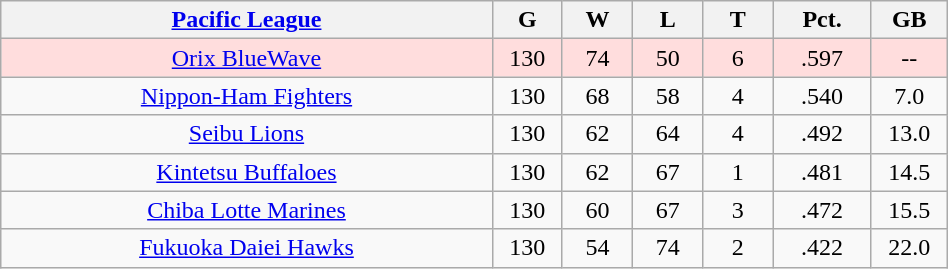<table class="wikitable"  style="width:50%; text-align:center;">
<tr>
<th style="width:35%;"><a href='#'>Pacific League</a></th>
<th style="width:5%;">G</th>
<th style="width:5%;">W</th>
<th style="width:5%;">L</th>
<th style="width:5%;">T</th>
<th style="width:7%;">Pct.</th>
<th style="width:5%;">GB</th>
</tr>
<tr style="background:#fdd;">
<td><a href='#'>Orix BlueWave</a></td>
<td>130</td>
<td>74</td>
<td>50</td>
<td>6</td>
<td>.597</td>
<td>--</td>
</tr>
<tr align=center>
<td><a href='#'>Nippon-Ham Fighters</a></td>
<td>130</td>
<td>68</td>
<td>58</td>
<td>4</td>
<td>.540</td>
<td>7.0</td>
</tr>
<tr align=center>
<td><a href='#'>Seibu Lions</a></td>
<td>130</td>
<td>62</td>
<td>64</td>
<td>4</td>
<td>.492</td>
<td>13.0</td>
</tr>
<tr align=center>
<td><a href='#'>Kintetsu Buffaloes</a></td>
<td>130</td>
<td>62</td>
<td>67</td>
<td>1</td>
<td>.481</td>
<td>14.5</td>
</tr>
<tr align=center>
<td><a href='#'>Chiba Lotte Marines</a></td>
<td>130</td>
<td>60</td>
<td>67</td>
<td>3</td>
<td>.472</td>
<td>15.5</td>
</tr>
<tr align=center>
<td><a href='#'>Fukuoka Daiei Hawks</a></td>
<td>130</td>
<td>54</td>
<td>74</td>
<td>2</td>
<td>.422</td>
<td>22.0</td>
</tr>
</table>
